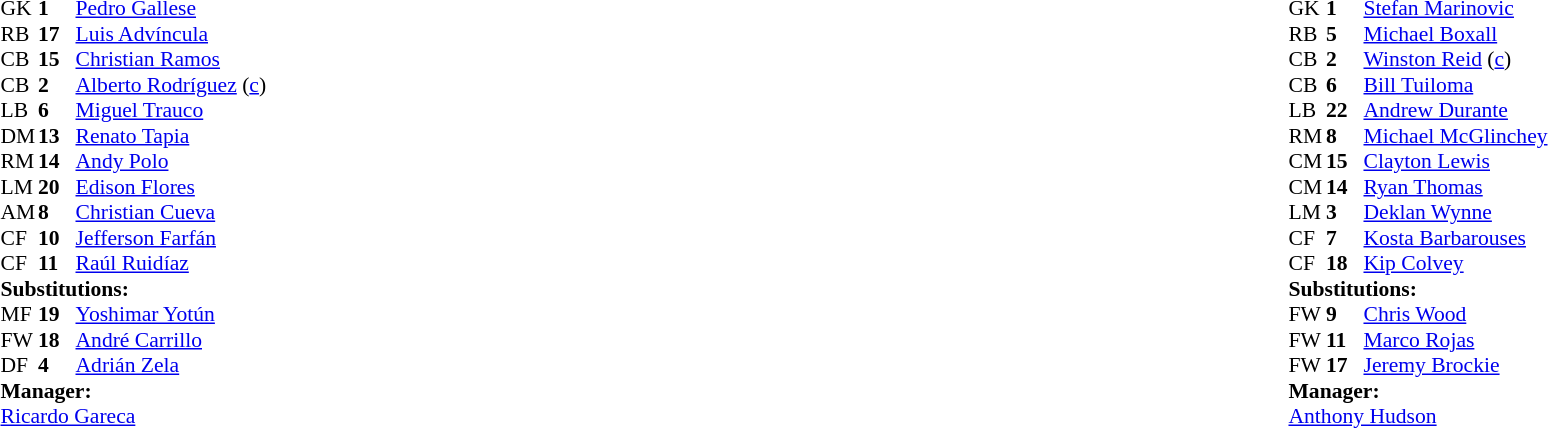<table width="100%">
<tr>
<td valign="top" width="40%"><br><table style="font-size:90%" cellspacing="0" cellpadding="0">
<tr>
<th width=25></th>
<th width=25></th>
</tr>
<tr>
<td>GK</td>
<td><strong>1</strong></td>
<td><a href='#'>Pedro Gallese</a></td>
<td></td>
</tr>
<tr>
<td>RB</td>
<td><strong>17</strong></td>
<td><a href='#'>Luis Advíncula</a></td>
</tr>
<tr>
<td>CB</td>
<td><strong>15</strong></td>
<td><a href='#'>Christian Ramos</a></td>
<td></td>
</tr>
<tr>
<td>CB</td>
<td><strong>2</strong></td>
<td><a href='#'>Alberto Rodríguez</a> (<a href='#'>c</a>)</td>
</tr>
<tr>
<td>LB</td>
<td><strong>6</strong></td>
<td><a href='#'>Miguel Trauco</a></td>
</tr>
<tr>
<td>DM</td>
<td><strong>13</strong></td>
<td><a href='#'>Renato Tapia</a></td>
</tr>
<tr>
<td>RM</td>
<td><strong>14</strong></td>
<td><a href='#'>Andy Polo</a></td>
<td></td>
<td></td>
</tr>
<tr>
<td>LM</td>
<td><strong>20</strong></td>
<td><a href='#'>Edison Flores</a></td>
<td></td>
</tr>
<tr>
<td>AM</td>
<td><strong>8</strong></td>
<td><a href='#'>Christian Cueva</a></td>
<td></td>
<td></td>
</tr>
<tr>
<td>CF</td>
<td><strong>10</strong></td>
<td><a href='#'>Jefferson Farfán</a></td>
</tr>
<tr>
<td>CF</td>
<td><strong>11</strong></td>
<td><a href='#'>Raúl Ruidíaz</a></td>
<td></td>
<td></td>
</tr>
<tr>
<td colspan=3><strong>Substitutions:</strong></td>
</tr>
<tr>
<td>MF</td>
<td><strong>19</strong></td>
<td><a href='#'>Yoshimar Yotún</a></td>
<td></td>
<td></td>
</tr>
<tr>
<td>FW</td>
<td><strong>18</strong></td>
<td><a href='#'>André Carrillo</a></td>
<td></td>
<td></td>
</tr>
<tr>
<td>DF</td>
<td><strong>4</strong></td>
<td><a href='#'>Adrián Zela</a></td>
<td></td>
<td></td>
</tr>
<tr>
<td colspan=3><strong>Manager:</strong></td>
</tr>
<tr>
<td colspan=3> <a href='#'>Ricardo Gareca</a></td>
</tr>
</table>
</td>
<td valign="top"></td>
<td valign="top" width="50%"><br><table style="font-size:90%; margin:auto" cellspacing="0" cellpadding="0">
<tr>
<th width=25></th>
<th width=25></th>
</tr>
<tr>
<td>GK</td>
<td><strong>1</strong></td>
<td><a href='#'>Stefan Marinovic</a></td>
</tr>
<tr>
<td>RB</td>
<td><strong>5</strong></td>
<td><a href='#'>Michael Boxall</a></td>
</tr>
<tr>
<td>CB</td>
<td><strong>2</strong></td>
<td><a href='#'>Winston Reid</a> (<a href='#'>c</a>)</td>
</tr>
<tr>
<td>CB</td>
<td><strong>6</strong></td>
<td><a href='#'>Bill Tuiloma</a></td>
<td></td>
<td></td>
</tr>
<tr>
<td>LB</td>
<td><strong>22</strong></td>
<td><a href='#'>Andrew Durante</a></td>
<td></td>
<td></td>
</tr>
<tr>
<td>RM</td>
<td><strong>8</strong></td>
<td><a href='#'>Michael McGlinchey</a></td>
</tr>
<tr>
<td>CM</td>
<td><strong>15</strong></td>
<td><a href='#'>Clayton Lewis</a></td>
<td></td>
<td></td>
</tr>
<tr>
<td>CM</td>
<td><strong>14</strong></td>
<td><a href='#'>Ryan Thomas</a></td>
<td></td>
</tr>
<tr>
<td>LM</td>
<td><strong>3</strong></td>
<td><a href='#'>Deklan Wynne</a></td>
</tr>
<tr>
<td>CF</td>
<td><strong>7</strong></td>
<td><a href='#'>Kosta Barbarouses</a></td>
</tr>
<tr>
<td>CF</td>
<td><strong>18</strong></td>
<td><a href='#'>Kip Colvey</a></td>
</tr>
<tr>
<td colspan=3><strong>Substitutions:</strong></td>
</tr>
<tr>
<td>FW</td>
<td><strong>9</strong></td>
<td><a href='#'>Chris Wood</a></td>
<td></td>
<td></td>
</tr>
<tr>
<td>FW</td>
<td><strong>11</strong></td>
<td><a href='#'>Marco Rojas</a></td>
<td></td>
<td></td>
</tr>
<tr>
<td>FW</td>
<td><strong>17</strong></td>
<td><a href='#'>Jeremy Brockie</a></td>
<td></td>
<td></td>
</tr>
<tr>
<td colspan=3><strong>Manager:</strong></td>
</tr>
<tr>
<td colspan=3> <a href='#'>Anthony Hudson</a></td>
</tr>
</table>
</td>
</tr>
</table>
